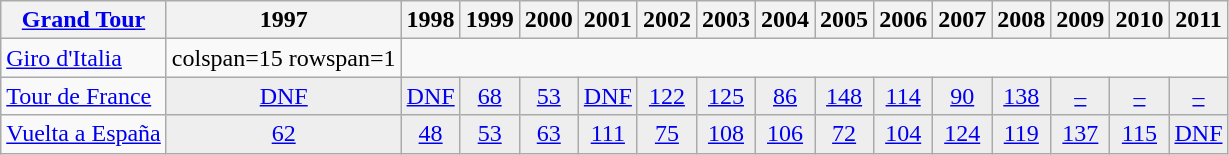<table class="wikitable">
<tr>
<th scope="col"><a href='#'>Grand Tour</a></th>
<th scope="col">1997</th>
<th scope="col">1998</th>
<th scope="col">1999</th>
<th scope="col">2000</th>
<th scope="col">2001</th>
<th scope="col">2002</th>
<th scope="col">2003</th>
<th scope="col">2004</th>
<th scope="col">2005</th>
<th scope="col">2006</th>
<th scope="col">2007</th>
<th scope="col">2008</th>
<th scope="col">2009</th>
<th scope="col">2010</th>
<th scope="col">2011</th>
</tr>
<tr style="text-align:center;">
<td style="text-align:left;"> <a href='#'>Giro d'Italia</a></td>
<td>colspan=15 rowspan=1 </td>
</tr>
<tr style="text-align:center;">
<td style="text-align:left;"> <a href='#'>Tour de France</a></td>
<td style="background:#eee;"><a href='#'>DNF</a></td>
<td style="background:#eee;"><a href='#'>DNF</a></td>
<td style="background:#eee;"><a href='#'>68</a></td>
<td style="background:#eee;"><a href='#'>53</a></td>
<td style="background:#eee;"><a href='#'>DNF</a></td>
<td style="background:#eee;"><a href='#'>122</a></td>
<td style="background:#eee;"><a href='#'>125</a></td>
<td style="background:#eee;"><a href='#'>86</a></td>
<td style="background:#eee;"><a href='#'>148</a></td>
<td style="background:#eee;"><a href='#'>114</a></td>
<td style="background:#eee;"><a href='#'>90</a></td>
<td style="background:#eee;"><a href='#'>138</a></td>
<td style="background:#eee;"><a href='#'>–</a></td>
<td style="background:#eee;"><a href='#'>–</a></td>
<td style="background:#eee;"><a href='#'>–</a></td>
</tr>
<tr style="text-align:center;">
<td style="text-align:left;"> <a href='#'>Vuelta a España</a></td>
<td style="background:#eee;"><a href='#'>62</a></td>
<td style="background:#eee;"><a href='#'>48</a></td>
<td style="background:#eee;"><a href='#'>53</a></td>
<td style="background:#eee;"><a href='#'>63</a></td>
<td style="background:#eee;"><a href='#'>111</a></td>
<td style="background:#eee;"><a href='#'>75</a></td>
<td style="background:#eee;"><a href='#'>108</a></td>
<td style="background:#eee;"><a href='#'>106</a></td>
<td style="background:#eee;"><a href='#'>72</a></td>
<td style="background:#eee;"><a href='#'>104</a></td>
<td style="background:#eee;"><a href='#'>124</a></td>
<td style="background:#eee;"><a href='#'>119</a></td>
<td style="background:#eee;"><a href='#'>137</a></td>
<td style="background:#eee;"><a href='#'>115</a></td>
<td style="background:#eee;"><a href='#'>DNF</a></td>
</tr>
</table>
